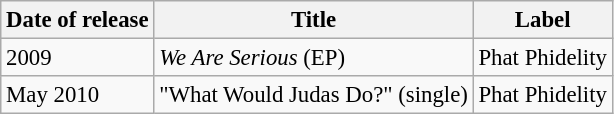<table class="wikitable" style="font-size: 95%;">
<tr>
<th>Date of release</th>
<th>Title</th>
<th>Label</th>
</tr>
<tr>
<td>2009</td>
<td><em>We Are Serious</em> (EP)</td>
<td>Phat Phidelity</td>
</tr>
<tr>
<td>May 2010</td>
<td>"What Would Judas Do?" (single)</td>
<td>Phat Phidelity</td>
</tr>
</table>
